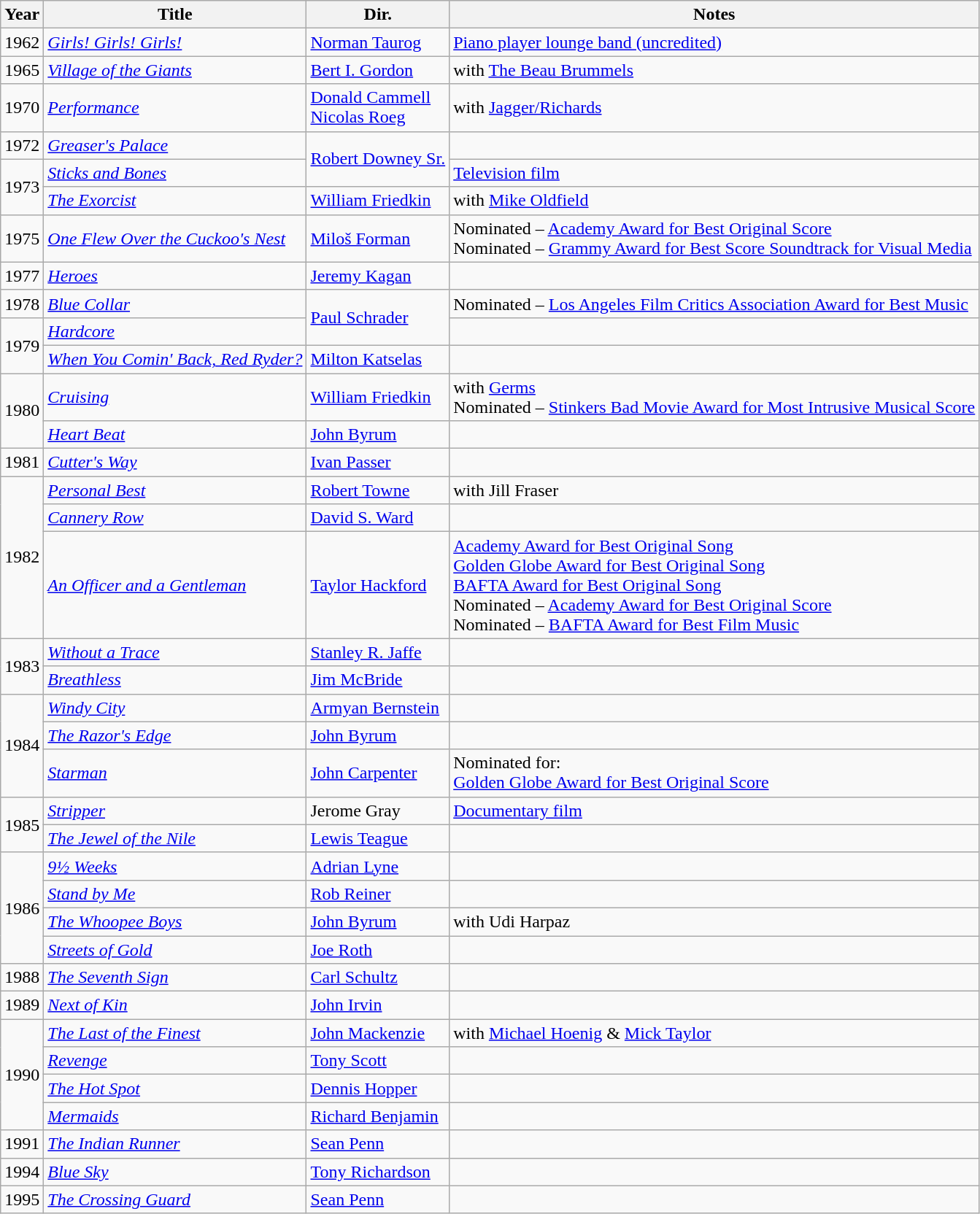<table class="wikitable sortable">
<tr>
<th>Year</th>
<th>Title</th>
<th>Dir.</th>
<th class="unsortable">Notes</th>
</tr>
<tr>
<td>1962</td>
<td><em><a href='#'>Girls! Girls! Girls!</a></em></td>
<td><a href='#'>Norman Taurog</a></td>
<td><a href='#'>Piano player lounge band (uncredited)</a></td>
</tr>
<tr>
<td>1965</td>
<td><em><a href='#'>Village of the Giants</a></em></td>
<td><a href='#'>Bert I. Gordon</a></td>
<td>with <a href='#'>The Beau Brummels</a></td>
</tr>
<tr>
<td>1970</td>
<td><em><a href='#'>Performance</a></em></td>
<td><a href='#'>Donald Cammell</a><br><a href='#'>Nicolas Roeg</a></td>
<td>with <a href='#'>Jagger/Richards</a></td>
</tr>
<tr>
<td>1972</td>
<td><em><a href='#'>Greaser's Palace</a></em></td>
<td rowspan="2"><a href='#'>Robert Downey Sr.</a></td>
<td></td>
</tr>
<tr>
<td rowspan="2">1973</td>
<td><em><a href='#'>Sticks and Bones</a></em></td>
<td><a href='#'>Television film</a></td>
</tr>
<tr>
<td><em><a href='#'>The Exorcist</a></em></td>
<td><a href='#'>William Friedkin</a></td>
<td>with <a href='#'>Mike Oldfield</a></td>
</tr>
<tr>
<td>1975</td>
<td><em><a href='#'>One Flew Over the Cuckoo's Nest</a></em></td>
<td><a href='#'>Miloš Forman</a></td>
<td>Nominated – <a href='#'>Academy Award for Best Original Score</a><br>Nominated – <a href='#'>Grammy Award for Best Score Soundtrack for Visual Media</a></td>
</tr>
<tr>
<td>1977</td>
<td><em><a href='#'>Heroes</a></em></td>
<td><a href='#'>Jeremy Kagan</a></td>
<td></td>
</tr>
<tr>
<td>1978</td>
<td><em><a href='#'>Blue Collar</a></em></td>
<td rowspan="2"><a href='#'>Paul Schrader</a></td>
<td>Nominated – <a href='#'>Los Angeles Film Critics Association Award for Best Music</a></td>
</tr>
<tr>
<td rowspan="2">1979</td>
<td><em><a href='#'>Hardcore</a></em></td>
<td></td>
</tr>
<tr>
<td><em><a href='#'>When You Comin' Back, Red Ryder?</a></em></td>
<td><a href='#'>Milton Katselas</a></td>
<td></td>
</tr>
<tr>
<td rowspan="2">1980</td>
<td><em><a href='#'>Cruising</a></em></td>
<td><a href='#'>William Friedkin</a></td>
<td>with <a href='#'>Germs</a><br>Nominated – <a href='#'>Stinkers Bad Movie Award for Most Intrusive Musical Score</a></td>
</tr>
<tr>
<td><em><a href='#'>Heart Beat</a></em></td>
<td><a href='#'>John Byrum</a></td>
<td></td>
</tr>
<tr>
<td>1981</td>
<td><em><a href='#'>Cutter's Way</a></em></td>
<td><a href='#'>Ivan Passer</a></td>
<td></td>
</tr>
<tr>
<td rowspan="3">1982</td>
<td><a href='#'><em>Personal Best</em></a></td>
<td><a href='#'>Robert Towne</a></td>
<td>with Jill Fraser</td>
</tr>
<tr>
<td><em><a href='#'>Cannery Row</a></em></td>
<td><a href='#'>David S. Ward</a></td>
<td></td>
</tr>
<tr>
<td><em><a href='#'>An Officer and a Gentleman</a></em></td>
<td><a href='#'>Taylor Hackford</a></td>
<td><a href='#'>Academy Award for Best Original Song</a><br><a href='#'>Golden Globe Award for Best Original Song</a><br><a href='#'>BAFTA Award for Best Original Song</a><br>Nominated – <a href='#'>Academy Award for Best Original Score</a><br>Nominated – <a href='#'>BAFTA Award for Best Film Music</a></td>
</tr>
<tr>
<td rowspan="2">1983</td>
<td><em><a href='#'>Without a Trace</a></em></td>
<td><a href='#'>Stanley R. Jaffe</a></td>
<td></td>
</tr>
<tr>
<td><em><a href='#'>Breathless</a></em></td>
<td><a href='#'>Jim McBride</a></td>
<td></td>
</tr>
<tr>
<td rowspan="3">1984</td>
<td><em><a href='#'>Windy City</a></em></td>
<td><a href='#'>Armyan Bernstein</a></td>
<td></td>
</tr>
<tr>
<td><em><a href='#'>The Razor's Edge</a></em></td>
<td><a href='#'>John Byrum</a></td>
<td></td>
</tr>
<tr>
<td><em><a href='#'>Starman</a></em></td>
<td><a href='#'>John Carpenter</a></td>
<td>Nominated for:<br><a href='#'>Golden Globe Award for Best Original Score</a></td>
</tr>
<tr>
<td rowspan="2">1985</td>
<td><em><a href='#'>Stripper</a></em></td>
<td>Jerome Gray</td>
<td><a href='#'>Documentary film</a></td>
</tr>
<tr>
<td><em><a href='#'>The Jewel of the Nile</a></em></td>
<td><a href='#'>Lewis Teague</a></td>
<td></td>
</tr>
<tr>
<td rowspan="4">1986</td>
<td><em><a href='#'>9½ Weeks</a></em></td>
<td><a href='#'>Adrian Lyne</a></td>
<td></td>
</tr>
<tr>
<td><em><a href='#'>Stand by Me</a></em></td>
<td><a href='#'>Rob Reiner</a></td>
<td></td>
</tr>
<tr>
<td><em><a href='#'>The Whoopee Boys</a></em></td>
<td><a href='#'>John Byrum</a></td>
<td>with Udi Harpaz</td>
</tr>
<tr>
<td><em><a href='#'>Streets of Gold</a></em></td>
<td><a href='#'>Joe Roth</a></td>
<td></td>
</tr>
<tr>
<td>1988</td>
<td><em><a href='#'>The Seventh Sign</a></em></td>
<td><a href='#'>Carl Schultz</a></td>
<td></td>
</tr>
<tr>
<td>1989</td>
<td><em><a href='#'>Next of Kin</a></em></td>
<td><a href='#'>John Irvin</a></td>
<td></td>
</tr>
<tr>
<td rowspan="4">1990</td>
<td><em><a href='#'>The Last of the Finest</a></em></td>
<td><a href='#'>John Mackenzie</a></td>
<td>with <a href='#'>Michael Hoenig</a> & <a href='#'>Mick Taylor</a></td>
</tr>
<tr>
<td><em><a href='#'>Revenge</a></em></td>
<td><a href='#'>Tony Scott</a></td>
<td></td>
</tr>
<tr>
<td><em><a href='#'>The Hot Spot</a></em></td>
<td><a href='#'>Dennis Hopper</a></td>
<td></td>
</tr>
<tr>
<td><em><a href='#'>Mermaids</a></em></td>
<td><a href='#'>Richard Benjamin</a></td>
<td></td>
</tr>
<tr>
<td>1991</td>
<td><em><a href='#'>The Indian Runner</a></em></td>
<td><a href='#'>Sean Penn</a></td>
<td></td>
</tr>
<tr>
<td>1994</td>
<td><em><a href='#'>Blue Sky</a></em></td>
<td><a href='#'>Tony Richardson</a></td>
<td></td>
</tr>
<tr>
<td>1995</td>
<td><em><a href='#'>The Crossing Guard</a></em></td>
<td><a href='#'>Sean Penn</a></td>
<td></td>
</tr>
</table>
